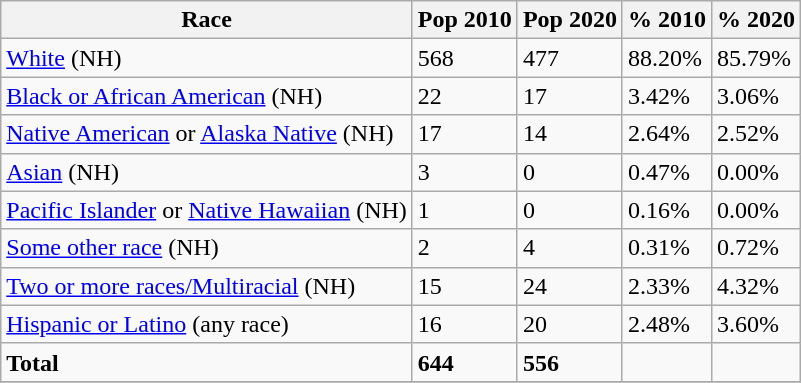<table class="wikitable">
<tr>
<th>Race</th>
<th>Pop 2010</th>
<th>Pop 2020</th>
<th>% 2010</th>
<th>% 2020</th>
</tr>
<tr>
<td><a href='#'>White</a> (NH)</td>
<td>568</td>
<td>477</td>
<td>88.20%</td>
<td>85.79%</td>
</tr>
<tr>
<td><a href='#'>Black or African American</a> (NH)</td>
<td>22</td>
<td>17</td>
<td>3.42%</td>
<td>3.06%</td>
</tr>
<tr>
<td><a href='#'>Native American</a> or <a href='#'>Alaska Native</a> (NH)</td>
<td>17</td>
<td>14</td>
<td>2.64%</td>
<td>2.52%</td>
</tr>
<tr>
<td><a href='#'>Asian</a> (NH)</td>
<td>3</td>
<td>0</td>
<td>0.47%</td>
<td>0.00%</td>
</tr>
<tr>
<td><a href='#'>Pacific Islander</a> or <a href='#'>Native Hawaiian</a> (NH)</td>
<td>1</td>
<td>0</td>
<td>0.16%</td>
<td>0.00%</td>
</tr>
<tr>
<td><a href='#'>Some other race</a> (NH)</td>
<td>2</td>
<td>4</td>
<td>0.31%</td>
<td>0.72%</td>
</tr>
<tr>
<td><a href='#'>Two or more races/Multiracial</a> (NH)</td>
<td>15</td>
<td>24</td>
<td>2.33%</td>
<td>4.32%</td>
</tr>
<tr>
<td><a href='#'>Hispanic or Latino</a> (any race)</td>
<td>16</td>
<td>20</td>
<td>2.48%</td>
<td>3.60%</td>
</tr>
<tr>
<td><strong>Total</strong></td>
<td><strong>644</strong></td>
<td><strong>556</strong></td>
<td></td>
<td></td>
</tr>
<tr>
</tr>
</table>
